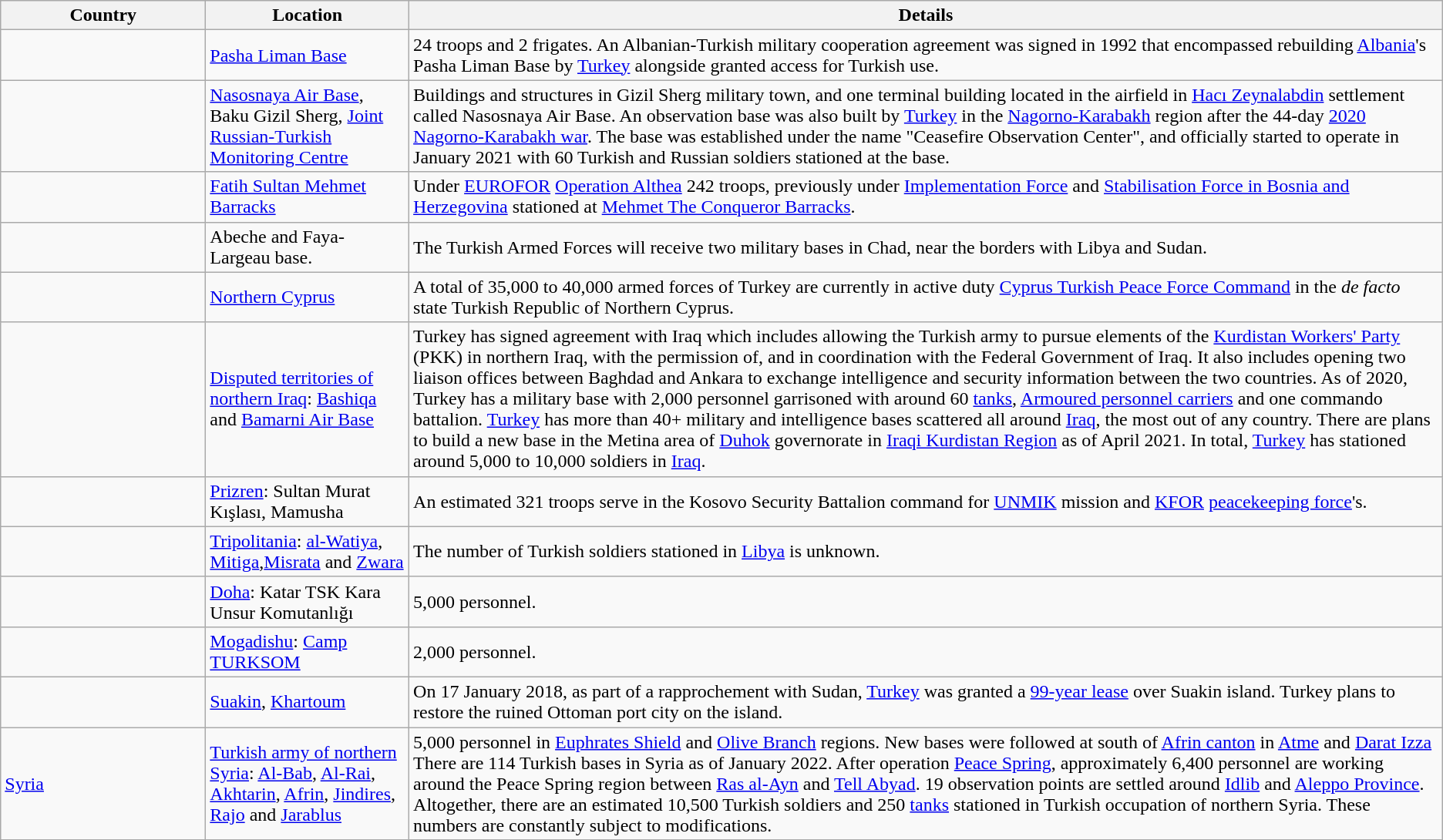<table class="wikitable">
<tr>
<th width=170>Country</th>
<th>Location</th>
<th>Details</th>
</tr>
<tr>
<td></td>
<td><a href='#'>Pasha Liman Base</a></td>
<td>24 troops  and  2 frigates. An Albanian-Turkish military cooperation agreement was signed in 1992 that encompassed rebuilding <a href='#'>Albania</a>'s Pasha Liman Base by <a href='#'>Turkey</a> alongside granted access for Turkish use.</td>
</tr>
<tr>
<td></td>
<td><a href='#'>Nasosnaya Air Base</a>, Baku Gizil Sherg, <a href='#'>Joint Russian-Turkish Monitoring Centre</a></td>
<td>Buildings and structures in Gizil Sherg military town, and one terminal building located in the airfield in <a href='#'>Hacı Zeynalabdin</a> settlement called Nasosnaya Air Base. An observation base was also built by <a href='#'>Turkey</a> in the <a href='#'>Nagorno-Karabakh</a> region after the 44-day <a href='#'>2020 Nagorno-Karabakh war</a>. The base was established  under the name "Ceasefire Observation Center", and officially started to operate in January 2021 with 60 Turkish and Russian soldiers stationed at the base.</td>
</tr>
<tr>
<td></td>
<td><a href='#'>Fatih Sultan Mehmet Barracks</a></td>
<td>Under <a href='#'>EUROFOR</a> <a href='#'>Operation Althea</a> 242 troops, previously under <a href='#'>Implementation Force</a> and <a href='#'>Stabilisation Force in Bosnia and Herzegovina</a> stationed at <a href='#'>Mehmet The Conqueror Barracks</a>.</td>
</tr>
<tr>
<td></td>
<td>Abeche and Faya-Largeau base.</td>
<td>The Turkish Armed Forces will receive two military bases in Chad, near the borders with Libya and Sudan.</td>
</tr>
<tr>
<td></td>
<td><a href='#'>Northern Cyprus</a></td>
<td>A total of 35,000 to 40,000 armed forces of Turkey are currently in active duty <a href='#'>Cyprus Turkish Peace Force Command</a> in the <em>de facto</em> state Turkish Republic of Northern Cyprus.</td>
</tr>
<tr>
<td></td>
<td><a href='#'>Disputed territories of northern Iraq</a>: <a href='#'>Bashiqa</a> and <a href='#'>Bamarni Air Base</a></td>
<td>Turkey has signed agreement with Iraq which includes allowing the Turkish army to pursue elements of the <a href='#'>Kurdistan Workers' Party</a> (PKK) in northern Iraq, with the permission of, and in coordination with the Federal Government of Iraq. It also includes opening two liaison offices between Baghdad and Ankara to exchange intelligence and security information between the two countries. As of 2020, Turkey has a military base with 2,000 personnel garrisoned with around 60 <a href='#'>tanks</a>, <a href='#'>Armoured personnel carriers</a> and one commando battalion. <a href='#'>Turkey</a> has more than 40+ military and intelligence bases scattered all around <a href='#'>Iraq</a>, the most out of any country. There are plans to build a new base in the Metina area of <a href='#'>Duhok</a> governorate in <a href='#'>Iraqi Kurdistan Region</a> as of April 2021. In total, <a href='#'>Turkey</a> has stationed around 5,000 to 10,000 soldiers in <a href='#'>Iraq</a>.</td>
</tr>
<tr>
<td></td>
<td><a href='#'>Prizren</a>: Sultan Murat Kışlası, Mamusha</td>
<td>An estimated 321 troops serve in the Kosovo Security Battalion command for <a href='#'>UNMIK</a> mission and <a href='#'>KFOR</a> <a href='#'>peacekeeping force</a>'s.</td>
</tr>
<tr>
<td></td>
<td><a href='#'>Tripolitania</a>: <a href='#'>al-Watiya</a>, <a href='#'>Mitiga</a>,<a href='#'>Misrata</a> and <a href='#'>Zwara</a></td>
<td>The number of Turkish soldiers stationed in <a href='#'>Libya</a> is unknown.</td>
</tr>
<tr>
<td></td>
<td><a href='#'>Doha</a>: Katar TSK Kara Unsur Komutanlığı</td>
<td>5,000 personnel.</td>
</tr>
<tr>
<td></td>
<td><a href='#'>Mogadishu</a>: <a href='#'>Camp TURKSOM</a></td>
<td>2,000 personnel.</td>
</tr>
<tr>
<td></td>
<td><a href='#'>Suakin</a>, <a href='#'>Khartoum</a></td>
<td>On 17 January 2018, as part of a rapprochement with Sudan, <a href='#'>Turkey</a> was granted a <a href='#'>99-year lease</a> over Suakin island. Turkey plans to restore the ruined Ottoman port city on the island.</td>
</tr>
<tr>
<td> <a href='#'>Syria</a></td>
<td><a href='#'>Turkish army of northern Syria</a>: <a href='#'>Al-Bab</a>, <a href='#'>Al-Rai</a>, <a href='#'>Akhtarin</a>, <a href='#'>Afrin</a>, <a href='#'>Jindires</a>, <a href='#'>Rajo</a> and <a href='#'>Jarablus</a></td>
<td>5,000 personnel in <a href='#'>Euphrates Shield</a> and <a href='#'>Olive Branch</a> regions. New bases were followed at south of <a href='#'>Afrin canton</a> in <a href='#'>Atme</a> and <a href='#'>Darat Izza</a> There are 114 Turkish bases in Syria as of January 2022. After operation <a href='#'>Peace Spring</a>, approximately 6,400 personnel are working around the Peace Spring region between <a href='#'>Ras al-Ayn</a> and <a href='#'>Tell Abyad</a>. 19 observation points are settled around <a href='#'>Idlib</a> and <a href='#'>Aleppo Province</a>. Altogether, there are an estimated 10,500 Turkish soldiers and 250 <a href='#'>tanks</a> stationed in Turkish occupation of northern Syria. These numbers are constantly subject to modifications.</td>
</tr>
</table>
